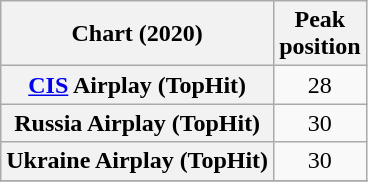<table class="wikitable sortable plainrowheaders" style="text-align:center">
<tr>
<th scope="col">Chart (2020)</th>
<th scope="col">Peak<br>position</th>
</tr>
<tr>
<th scope="row"><a href='#'>CIS</a> Airplay (TopHit)</th>
<td>28</td>
</tr>
<tr>
<th scope="row">Russia Airplay (TopHit)</th>
<td>30</td>
</tr>
<tr>
<th scope="row">Ukraine Airplay (TopHit)</th>
<td>30</td>
</tr>
<tr>
</tr>
</table>
